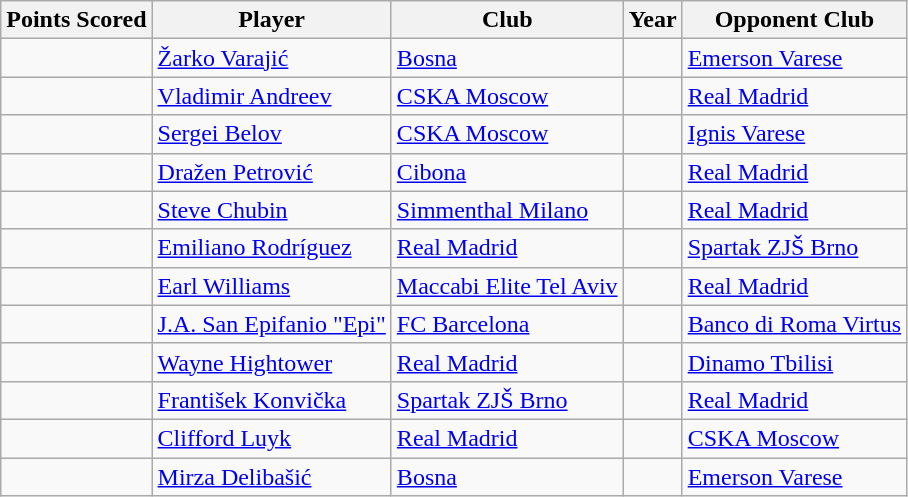<table class="wikitable sortable">
<tr>
<th>Points Scored</th>
<th>Player</th>
<th>Club</th>
<th>Year</th>
<th>Opponent Club</th>
</tr>
<tr>
<td></td>
<td> <a href='#'>Žarko Varajić</a></td>
<td> <a href='#'>Bosna</a></td>
<td></td>
<td> <a href='#'>Emerson Varese</a></td>
</tr>
<tr>
<td></td>
<td> <a href='#'>Vladimir Andreev</a></td>
<td> <a href='#'>CSKA Moscow</a></td>
<td></td>
<td> <a href='#'>Real Madrid</a></td>
</tr>
<tr>
<td></td>
<td> <a href='#'>Sergei Belov</a></td>
<td> <a href='#'>CSKA Moscow</a></td>
<td></td>
<td> <a href='#'>Ignis Varese</a></td>
</tr>
<tr>
<td></td>
<td> <a href='#'>Dražen Petrović</a></td>
<td> <a href='#'>Cibona</a></td>
<td></td>
<td> <a href='#'>Real Madrid</a></td>
</tr>
<tr>
<td></td>
<td> <a href='#'>Steve Chubin</a></td>
<td> <a href='#'>Simmenthal Milano</a></td>
<td></td>
<td> <a href='#'>Real Madrid</a></td>
</tr>
<tr>
<td></td>
<td> <a href='#'>Emiliano Rodríguez</a></td>
<td> <a href='#'>Real Madrid</a></td>
<td></td>
<td> <a href='#'>Spartak ZJŠ Brno</a></td>
</tr>
<tr>
<td></td>
<td> <a href='#'>Earl Williams</a></td>
<td> <a href='#'>Maccabi Elite Tel Aviv</a></td>
<td></td>
<td> <a href='#'>Real Madrid</a></td>
</tr>
<tr>
<td></td>
<td> <a href='#'>J.A. San Epifanio "Epi"</a></td>
<td> <a href='#'>FC Barcelona</a></td>
<td></td>
<td> <a href='#'>Banco di Roma Virtus</a></td>
</tr>
<tr>
<td></td>
<td> <a href='#'>Wayne Hightower</a></td>
<td> <a href='#'>Real Madrid</a></td>
<td></td>
<td> <a href='#'>Dinamo Tbilisi</a></td>
</tr>
<tr>
<td></td>
<td> <a href='#'>František Konvička</a></td>
<td> <a href='#'>Spartak ZJŠ Brno</a></td>
<td></td>
<td> <a href='#'>Real Madrid</a></td>
</tr>
<tr>
<td></td>
<td> <a href='#'>Clifford Luyk</a></td>
<td> <a href='#'>Real Madrid</a></td>
<td></td>
<td>  <a href='#'>CSKA Moscow</a></td>
</tr>
<tr>
<td></td>
<td> <a href='#'>Mirza Delibašić</a></td>
<td> <a href='#'>Bosna</a></td>
<td></td>
<td> <a href='#'>Emerson Varese</a></td>
</tr>
</table>
